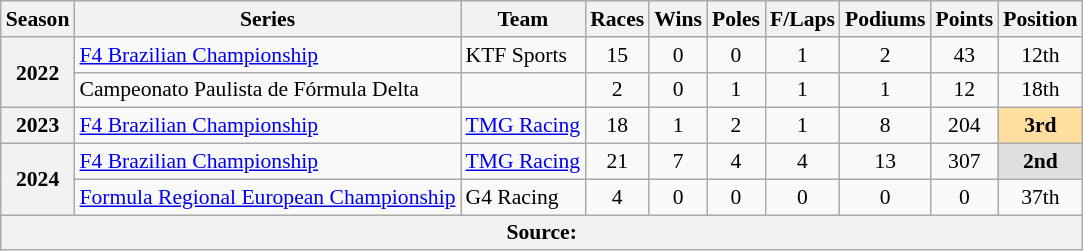<table class="wikitable" style="font-size: 90%; text-align:center">
<tr>
<th>Season</th>
<th>Series</th>
<th>Team</th>
<th>Races</th>
<th>Wins</th>
<th>Poles</th>
<th>F/Laps</th>
<th>Podiums</th>
<th>Points</th>
<th>Position</th>
</tr>
<tr>
<th rowspan="2">2022</th>
<td align=left><a href='#'>F4 Brazilian Championship</a></td>
<td align=left>KTF Sports</td>
<td>15</td>
<td>0</td>
<td>0</td>
<td>1</td>
<td>2</td>
<td>43</td>
<td>12th</td>
</tr>
<tr>
<td align=left>Campeonato Paulista de Fórmula Delta</td>
<td align=left></td>
<td>2</td>
<td>0</td>
<td>1</td>
<td>1</td>
<td>1</td>
<td>12</td>
<td>18th</td>
</tr>
<tr>
<th>2023</th>
<td align=left><a href='#'>F4 Brazilian Championship</a></td>
<td align=left><a href='#'>TMG Racing</a></td>
<td>18</td>
<td>1</td>
<td>2</td>
<td>1</td>
<td>8</td>
<td>204</td>
<th style="background:#FFDF9F">3rd</th>
</tr>
<tr>
<th rowspan="2">2024</th>
<td align=left><a href='#'>F4 Brazilian Championship</a></td>
<td align=left><a href='#'>TMG Racing</a></td>
<td>21</td>
<td>7</td>
<td>4</td>
<td>4</td>
<td>13</td>
<td>307</td>
<th style="background:#DFDFDF">2nd</th>
</tr>
<tr>
<td align=left><a href='#'>Formula Regional European Championship</a></td>
<td align=left>G4 Racing</td>
<td>4</td>
<td>0</td>
<td>0</td>
<td>0</td>
<td>0</td>
<td>0</td>
<td>37th</td>
</tr>
<tr>
<th colspan="10">Source:</th>
</tr>
</table>
